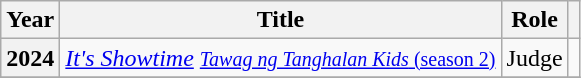<table class="wikitable plainrowheaders sortable" style="text-align:center">
<tr>
<th scope="col">Year</th>
<th scope="col">Title</th>
<th scope="col">Role</th>
<th class="unsortable"></th>
</tr>
<tr>
<th rowspan="1" scope="row">2024</th>
<td style="text-align:left"><em><a href='#'>It's Showtime</a></em> <small><a href='#'><em>Tawag ng Tanghalan Kids</em> (season 2)</a></small></td>
<td>Judge</td>
<td></td>
</tr>
<tr>
</tr>
</table>
